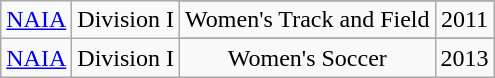<table class="wikitable" style="text-align:center">
<tr align = "center">
<td rowspan="2"><a href='#'>NAIA</a></td>
<td rowspan="2">Division I</td>
</tr>
<tr align="center">
<td>Women's Track and Field</td>
<td>2011</td>
</tr>
<tr align="center">
<td rowspan="2"><a href='#'>NAIA</a></td>
<td rowspan="2">Division I</td>
</tr>
<tr align="center">
<td>Women's Soccer</td>
<td>2013</td>
</tr>
</table>
